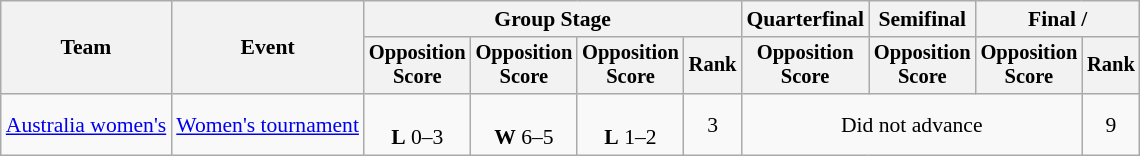<table class=wikitable style=font-size:90%>
<tr>
<th rowspan=2>Team</th>
<th rowspan=2>Event</th>
<th colspan=4>Group Stage</th>
<th>Quarterfinal</th>
<th>Semifinal</th>
<th colspan=2>Final / </th>
</tr>
<tr style=font-size:95%>
<th>Opposition<br>Score</th>
<th>Opposition<br>Score</th>
<th>Opposition<br>Score</th>
<th>Rank</th>
<th>Opposition<br>Score</th>
<th>Opposition<br>Score</th>
<th>Opposition<br>Score</th>
<th>Rank</th>
</tr>
<tr align=center>
<td align=left><a href='#'>Australia women's</a></td>
<td align=left><a href='#'>Women's tournament</a></td>
<td><br><strong>L</strong> 0–3</td>
<td><br><strong>W</strong> 6–5</td>
<td><br><strong>L</strong> 1–2</td>
<td>3</td>
<td colspan=3>Did not advance</td>
<td>9</td>
</tr>
</table>
